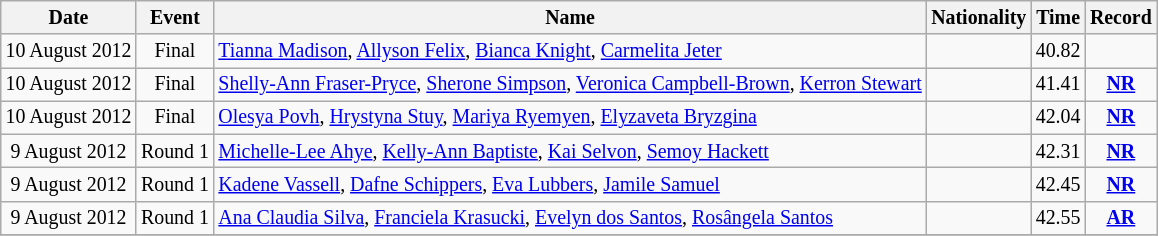<table style="text-align:center; font-size:83%" class="wikitable sortable">
<tr>
<th>Date</th>
<th>Event</th>
<th>Name</th>
<th>Nationality</th>
<th>Time</th>
<th>Record</th>
</tr>
<tr>
<td>10 August 2012</td>
<td>Final</td>
<td align=left><a href='#'>Tianna Madison</a>, <a href='#'>Allyson Felix</a>, <a href='#'>Bianca Knight</a>, <a href='#'>Carmelita Jeter</a></td>
<td align=left></td>
<td>40.82</td>
<td></td>
</tr>
<tr>
<td>10 August 2012</td>
<td>Final</td>
<td align=left><a href='#'>Shelly-Ann Fraser-Pryce</a>, <a href='#'>Sherone Simpson</a>, <a href='#'>Veronica Campbell-Brown</a>, <a href='#'>Kerron Stewart</a></td>
<td align=left></td>
<td>41.41</td>
<td><strong><a href='#'>NR</a></strong></td>
</tr>
<tr>
<td>10 August 2012</td>
<td>Final</td>
<td align=left><a href='#'>Olesya Povh</a>, <a href='#'>Hrystyna Stuy</a>, <a href='#'>Mariya Ryemyen</a>, <a href='#'>Elyzaveta Bryzgina</a></td>
<td align=left></td>
<td>42.04</td>
<td><strong><a href='#'>NR</a></strong></td>
</tr>
<tr>
<td>9 August 2012</td>
<td>Round 1</td>
<td align=left><a href='#'>Michelle-Lee Ahye</a>, <a href='#'>Kelly-Ann Baptiste</a>, <a href='#'>Kai Selvon</a>, <a href='#'>Semoy Hackett</a></td>
<td align=left></td>
<td>42.31</td>
<td><strong><a href='#'>NR</a></strong></td>
</tr>
<tr>
<td>9 August 2012</td>
<td>Round 1</td>
<td align=left><a href='#'>Kadene Vassell</a>, <a href='#'>Dafne Schippers</a>, <a href='#'>Eva Lubbers</a>, <a href='#'>Jamile Samuel</a></td>
<td align=left></td>
<td>42.45</td>
<td><strong><a href='#'>NR</a></strong></td>
</tr>
<tr>
<td>9 August 2012</td>
<td>Round 1</td>
<td align=left><a href='#'>Ana Claudia Silva</a>, <a href='#'>Franciela Krasucki</a>, <a href='#'>Evelyn dos Santos</a>, <a href='#'>Rosângela Santos</a></td>
<td align=left></td>
<td>42.55</td>
<td><strong><a href='#'>AR</a></strong></td>
</tr>
<tr>
</tr>
</table>
